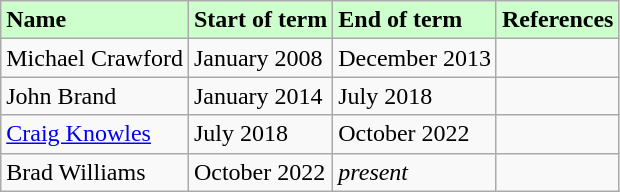<table border="1" class="wikitable">
<tr style="background-color:#cfc;">
<td><strong>Name</strong></td>
<td><strong>Start of term</strong></td>
<td><strong>End of term</strong></td>
<td><strong>References</strong></td>
</tr>
<tr>
<td>Michael Crawford</td>
<td>January 2008</td>
<td>December 2013</td>
<td></td>
</tr>
<tr>
<td>John Brand</td>
<td>January 2014</td>
<td>July 2018</td>
<td></td>
</tr>
<tr>
<td><a href='#'>Craig Knowles</a></td>
<td>July 2018</td>
<td>October 2022</td>
<td></td>
</tr>
<tr>
<td>Brad Williams</td>
<td>October 2022</td>
<td><em>present</em></td>
<td></td>
</tr>
</table>
